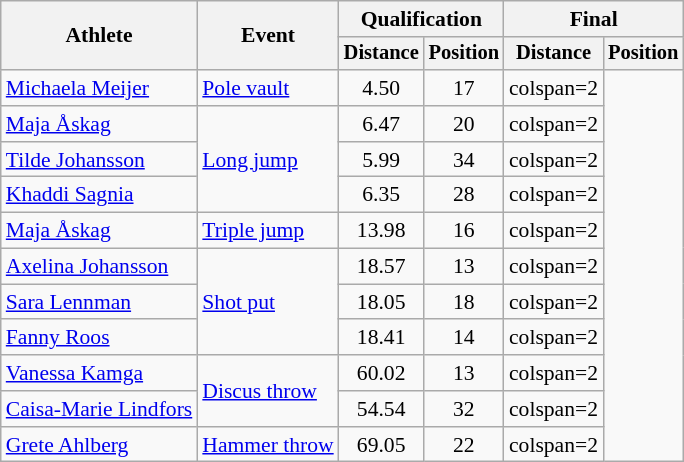<table class="wikitable" style="font-size:90%">
<tr>
<th rowspan="2">Athlete</th>
<th rowspan="2">Event</th>
<th colspan="2">Qualification</th>
<th colspan="2">Final</th>
</tr>
<tr style="font-size:95%">
<th>Distance</th>
<th>Position</th>
<th>Distance</th>
<th>Position</th>
</tr>
<tr align="center">
<td align=left><a href='#'>Michaela Meijer</a></td>
<td align=left><a href='#'>Pole vault</a></td>
<td>4.50</td>
<td>17</td>
<td>colspan=2 </td>
</tr>
<tr align="center">
<td align=left><a href='#'>Maja Åskag</a></td>
<td align=left rowspan=3><a href='#'>Long jump</a></td>
<td>6.47</td>
<td>20</td>
<td>colspan=2 </td>
</tr>
<tr align="center">
<td align=left><a href='#'>Tilde Johansson</a></td>
<td>5.99</td>
<td>34</td>
<td>colspan=2 </td>
</tr>
<tr align="center">
<td align=left><a href='#'>Khaddi Sagnia</a></td>
<td>6.35</td>
<td>28</td>
<td>colspan=2 </td>
</tr>
<tr align="center">
<td align=left><a href='#'>Maja Åskag</a></td>
<td align=left><a href='#'>Triple jump</a></td>
<td>13.98</td>
<td>16</td>
<td>colspan=2 </td>
</tr>
<tr align="center">
<td align=left><a href='#'>Axelina Johansson</a></td>
<td align=left rowspan=3><a href='#'>Shot put</a></td>
<td>18.57</td>
<td>13</td>
<td>colspan=2 </td>
</tr>
<tr align="center">
<td align=left><a href='#'>Sara Lennman</a></td>
<td>18.05</td>
<td>18</td>
<td>colspan=2 </td>
</tr>
<tr align="center">
<td align=left><a href='#'>Fanny Roos</a></td>
<td>18.41</td>
<td>14</td>
<td>colspan=2 </td>
</tr>
<tr align="center">
<td align=left><a href='#'>Vanessa Kamga</a></td>
<td align=left rowspan=2><a href='#'>Discus throw</a></td>
<td>60.02 </td>
<td>13</td>
<td>colspan=2 </td>
</tr>
<tr align="center">
<td align=left><a href='#'>Caisa-Marie Lindfors</a></td>
<td>54.54</td>
<td>32</td>
<td>colspan=2 </td>
</tr>
<tr align="center">
<td align=left><a href='#'>Grete Ahlberg</a></td>
<td align=left><a href='#'>Hammer throw</a></td>
<td>69.05</td>
<td>22</td>
<td>colspan=2 </td>
</tr>
</table>
